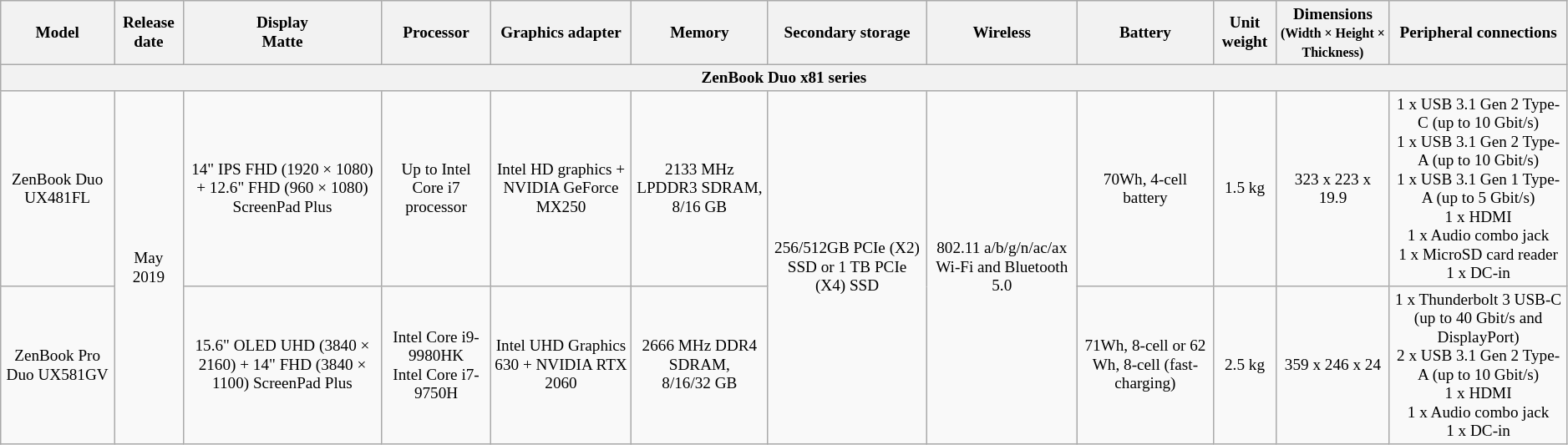<table class="wikitable mw-collapsible mw-collapsed" style="font-size: 80%; text-align: center; min-width: 80%;">
<tr>
<th>Model</th>
<th>Release date</th>
<th>Display<br>Matte</th>
<th>Processor</th>
<th>Graphics adapter</th>
<th>Memory</th>
<th>Secondary storage</th>
<th>Wireless</th>
<th>Battery</th>
<th>Unit weight</th>
<th>Dimensions<br><small>(Width × Height × Thickness)</small></th>
<th>Peripheral connections</th>
</tr>
<tr>
<th colspan="12">ZenBook Duo x81 series</th>
</tr>
<tr>
<td>ZenBook Duo UX481FL</td>
<td rowspan="2">May 2019</td>
<td>14" IPS FHD (1920 × 1080) + 12.6" FHD (960 × 1080) ScreenPad Plus</td>
<td>Up to Intel Core i7 processor</td>
<td>Intel HD graphics + NVIDIA GeForce MX250</td>
<td>2133 MHz LPDDR3 SDRAM, 8/16 GB</td>
<td rowspan="2">256/512GB PCIe (X2) SSD or 1 TB PCIe (X4) SSD</td>
<td rowspan="2">802.11 a/b/g/n/ac/ax Wi-Fi and Bluetooth 5.0</td>
<td>70Wh, 4-cell battery</td>
<td>1.5 kg</td>
<td>323 x 223 x 19.9</td>
<td>1 x USB 3.1 Gen 2 Type-C (up to 10 Gbit/s)<br>1 x USB 3.1 Gen 2 Type-A (up to 10 Gbit/s)<br>1 x USB 3.1 Gen 1 Type-A (up to 5 Gbit/s)<br>1 x HDMI<br>1 x Audio combo jack<br>1 x MicroSD card reader<br>1 x DC-in</td>
</tr>
<tr>
<td>ZenBook Pro Duo UX581GV</td>
<td>15.6" OLED UHD (3840 × 2160) + 14" FHD (3840 × 1100) ScreenPad Plus</td>
<td>Intel Core i9-9980HK<br>Intel Core i7-9750H</td>
<td>Intel UHD Graphics 630 + NVIDIA RTX 2060</td>
<td>2666 MHz DDR4 SDRAM, 8/16/32 GB</td>
<td>71Wh, 8-cell or 62 Wh, 8-cell (fast-charging)</td>
<td>2.5 kg</td>
<td>359 x 246 x 24</td>
<td>1 x Thunderbolt  3 USB-C (up to 40 Gbit/s and DisplayPort)<br>2 x USB 3.1 Gen 2 Type-A (up to 10 Gbit/s)<br>1 x HDMI<br>1 x Audio combo jack<br>1 x DC-in</td>
</tr>
</table>
